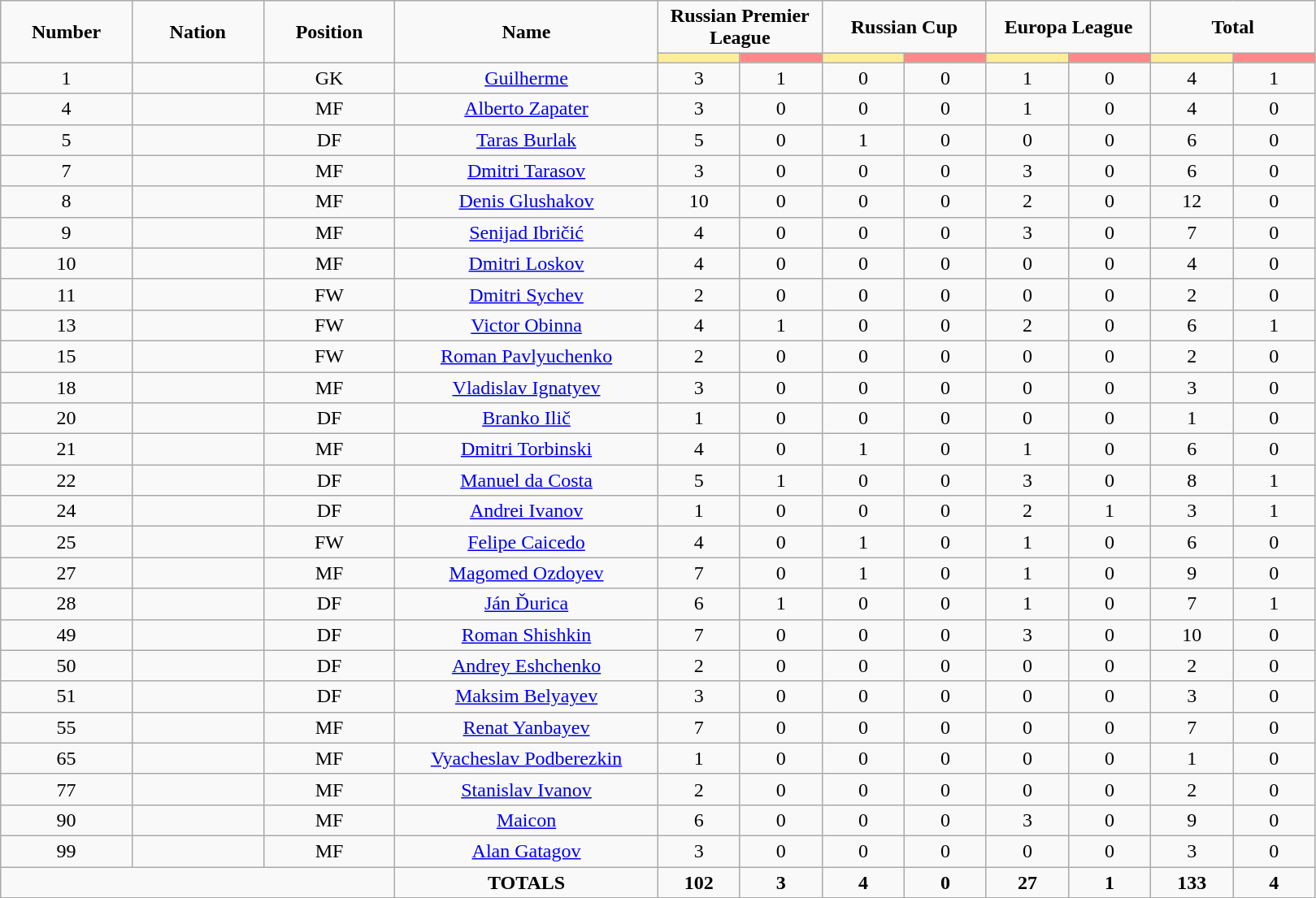<table class="wikitable" style="font-size: 100%; text-align: center;">
<tr>
<td rowspan="2" width="10%" align="center"><strong>Number</strong></td>
<td rowspan="2" width="10%" align="center"><strong>Nation</strong></td>
<td rowspan="2" width="10%" align="center"><strong>Position</strong></td>
<td rowspan="2" width="20%" align="center"><strong>Name</strong></td>
<td colspan="2" align="center"><strong>Russian Premier League</strong></td>
<td colspan="2" align="center"><strong>Russian Cup</strong></td>
<td colspan="2" align="center"><strong>Europa League</strong></td>
<td colspan="2" align="center"><strong>Total</strong></td>
</tr>
<tr>
<th width=60 style="background: #FFEE99"></th>
<th width=60 style="background: #FF8888"></th>
<th width=60 style="background: #FFEE99"></th>
<th width=60 style="background: #FF8888"></th>
<th width=60 style="background: #FFEE99"></th>
<th width=60 style="background: #FF8888"></th>
<th width=60 style="background: #FFEE99"></th>
<th width=60 style="background: #FF8888"></th>
</tr>
<tr>
<td>1</td>
<td></td>
<td>GK</td>
<td><a href='#'>Guilherme</a></td>
<td>3</td>
<td>1</td>
<td>0</td>
<td>0</td>
<td>1</td>
<td>0</td>
<td>4</td>
<td>1</td>
</tr>
<tr>
<td>4</td>
<td></td>
<td>MF</td>
<td><a href='#'>Alberto Zapater</a></td>
<td>3</td>
<td>0</td>
<td>0</td>
<td>0</td>
<td>1</td>
<td>0</td>
<td>4</td>
<td>0</td>
</tr>
<tr>
<td>5</td>
<td></td>
<td>DF</td>
<td><a href='#'>Taras Burlak</a></td>
<td>5</td>
<td>0</td>
<td>1</td>
<td>0</td>
<td>0</td>
<td>0</td>
<td>6</td>
<td>0</td>
</tr>
<tr>
<td>7</td>
<td></td>
<td>MF</td>
<td><a href='#'>Dmitri Tarasov</a></td>
<td>3</td>
<td>0</td>
<td>0</td>
<td>0</td>
<td>3</td>
<td>0</td>
<td>6</td>
<td>0</td>
</tr>
<tr>
<td>8</td>
<td></td>
<td>MF</td>
<td><a href='#'>Denis Glushakov</a></td>
<td>10</td>
<td>0</td>
<td>0</td>
<td>0</td>
<td>2</td>
<td>0</td>
<td>12</td>
<td>0</td>
</tr>
<tr>
<td>9</td>
<td></td>
<td>MF</td>
<td><a href='#'>Senijad Ibričić</a></td>
<td>4</td>
<td>0</td>
<td>0</td>
<td>0</td>
<td>3</td>
<td>0</td>
<td>7</td>
<td>0</td>
</tr>
<tr>
<td>10</td>
<td></td>
<td>MF</td>
<td><a href='#'>Dmitri Loskov</a></td>
<td>4</td>
<td>0</td>
<td>0</td>
<td>0</td>
<td>0</td>
<td>0</td>
<td>4</td>
<td>0</td>
</tr>
<tr>
<td>11</td>
<td></td>
<td>FW</td>
<td><a href='#'>Dmitri Sychev</a></td>
<td>2</td>
<td>0</td>
<td>0</td>
<td>0</td>
<td>0</td>
<td>0</td>
<td>2</td>
<td>0</td>
</tr>
<tr>
<td>13</td>
<td></td>
<td>FW</td>
<td><a href='#'>Victor Obinna</a></td>
<td>4</td>
<td>1</td>
<td>0</td>
<td>0</td>
<td>2</td>
<td>0</td>
<td>6</td>
<td>1</td>
</tr>
<tr>
<td>15</td>
<td></td>
<td>FW</td>
<td><a href='#'>Roman Pavlyuchenko</a></td>
<td>2</td>
<td>0</td>
<td>0</td>
<td>0</td>
<td>0</td>
<td>0</td>
<td>2</td>
<td>0</td>
</tr>
<tr>
<td>18</td>
<td></td>
<td>MF</td>
<td><a href='#'>Vladislav Ignatyev</a></td>
<td>3</td>
<td>0</td>
<td>0</td>
<td>0</td>
<td>0</td>
<td>0</td>
<td>3</td>
<td>0</td>
</tr>
<tr>
<td>20</td>
<td></td>
<td>DF</td>
<td><a href='#'>Branko Ilič</a></td>
<td>1</td>
<td>0</td>
<td>0</td>
<td>0</td>
<td>0</td>
<td>0</td>
<td>1</td>
<td>0</td>
</tr>
<tr>
<td>21</td>
<td></td>
<td>MF</td>
<td><a href='#'>Dmitri Torbinski</a></td>
<td>4</td>
<td>0</td>
<td>1</td>
<td>0</td>
<td>1</td>
<td>0</td>
<td>6</td>
<td>0</td>
</tr>
<tr>
<td>22</td>
<td></td>
<td>DF</td>
<td><a href='#'>Manuel da Costa</a></td>
<td>5</td>
<td>1</td>
<td>0</td>
<td>0</td>
<td>3</td>
<td>0</td>
<td>8</td>
<td>1</td>
</tr>
<tr>
<td>24</td>
<td></td>
<td>DF</td>
<td><a href='#'>Andrei Ivanov</a></td>
<td>1</td>
<td>0</td>
<td>0</td>
<td>0</td>
<td>2</td>
<td>1</td>
<td>3</td>
<td>1</td>
</tr>
<tr>
<td>25</td>
<td></td>
<td>FW</td>
<td><a href='#'>Felipe Caicedo</a></td>
<td>4</td>
<td>0</td>
<td>1</td>
<td>0</td>
<td>1</td>
<td>0</td>
<td>6</td>
<td>0</td>
</tr>
<tr>
<td>27</td>
<td></td>
<td>MF</td>
<td><a href='#'>Magomed Ozdoyev</a></td>
<td>7</td>
<td>0</td>
<td>1</td>
<td>0</td>
<td>1</td>
<td>0</td>
<td>9</td>
<td>0</td>
</tr>
<tr>
<td>28</td>
<td></td>
<td>DF</td>
<td><a href='#'>Ján Ďurica</a></td>
<td>6</td>
<td>1</td>
<td>0</td>
<td>0</td>
<td>1</td>
<td>0</td>
<td>7</td>
<td>1</td>
</tr>
<tr>
<td>49</td>
<td></td>
<td>DF</td>
<td><a href='#'>Roman Shishkin</a></td>
<td>7</td>
<td>0</td>
<td>0</td>
<td>0</td>
<td>3</td>
<td>0</td>
<td>10</td>
<td>0</td>
</tr>
<tr>
<td>50</td>
<td></td>
<td>DF</td>
<td><a href='#'>Andrey Eshchenko</a></td>
<td>2</td>
<td>0</td>
<td>0</td>
<td>0</td>
<td>0</td>
<td>0</td>
<td>2</td>
<td>0</td>
</tr>
<tr>
<td>51</td>
<td></td>
<td>DF</td>
<td><a href='#'>Maksim Belyayev</a></td>
<td>3</td>
<td>0</td>
<td>0</td>
<td>0</td>
<td>0</td>
<td>0</td>
<td>3</td>
<td>0</td>
</tr>
<tr>
<td>55</td>
<td></td>
<td>MF</td>
<td><a href='#'>Renat Yanbayev</a></td>
<td>7</td>
<td>0</td>
<td>0</td>
<td>0</td>
<td>0</td>
<td>0</td>
<td>7</td>
<td>0</td>
</tr>
<tr>
<td>65</td>
<td></td>
<td>MF</td>
<td><a href='#'>Vyacheslav Podberezkin</a></td>
<td>1</td>
<td>0</td>
<td>0</td>
<td>0</td>
<td>0</td>
<td>0</td>
<td>1</td>
<td>0</td>
</tr>
<tr>
<td>77</td>
<td></td>
<td>MF</td>
<td><a href='#'>Stanislav Ivanov</a></td>
<td>2</td>
<td>0</td>
<td>0</td>
<td>0</td>
<td>0</td>
<td>0</td>
<td>2</td>
<td>0</td>
</tr>
<tr>
<td>90</td>
<td></td>
<td>MF</td>
<td><a href='#'>Maicon</a></td>
<td>6</td>
<td>0</td>
<td>0</td>
<td>0</td>
<td>3</td>
<td>0</td>
<td>9</td>
<td>0</td>
</tr>
<tr>
<td>99</td>
<td></td>
<td>MF</td>
<td><a href='#'>Alan Gatagov</a></td>
<td>3</td>
<td>0</td>
<td>0</td>
<td>0</td>
<td>0</td>
<td>0</td>
<td>3</td>
<td>0</td>
</tr>
<tr>
<td colspan="3"></td>
<td><strong>TOTALS</strong></td>
<td><strong>102</strong></td>
<td><strong>3</strong></td>
<td><strong>4</strong></td>
<td><strong>0</strong></td>
<td><strong>27</strong></td>
<td><strong>1</strong></td>
<td><strong>133</strong></td>
<td><strong>4</strong></td>
</tr>
</table>
